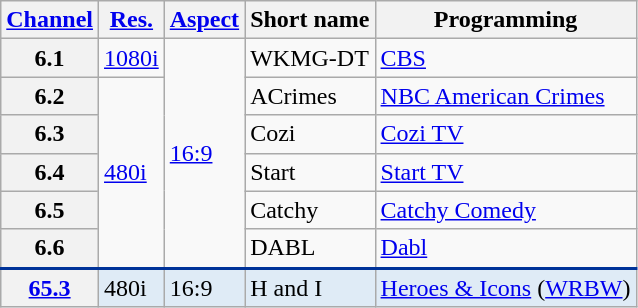<table class="wikitable">
<tr>
<th scope = "col"><a href='#'>Channel</a></th>
<th scope = "col"><a href='#'>Res.</a></th>
<th scope = "col"><a href='#'>Aspect</a></th>
<th scope = "col">Short name</th>
<th scope = "col">Programming</th>
</tr>
<tr>
<th scope = "row">6.1</th>
<td><a href='#'>1080i</a></td>
<td rowspan=6><a href='#'>16:9</a></td>
<td>WKMG-DT</td>
<td><a href='#'>CBS</a></td>
</tr>
<tr>
<th scope = "row">6.2</th>
<td rowspan=5><a href='#'>480i</a></td>
<td>ACrimes</td>
<td><a href='#'>NBC American Crimes</a></td>
</tr>
<tr>
<th scope = "row">6.3</th>
<td>Cozi</td>
<td><a href='#'>Cozi TV</a></td>
</tr>
<tr>
<th scope = "row">6.4</th>
<td>Start</td>
<td><a href='#'>Start TV</a></td>
</tr>
<tr>
<th scope = "row">6.5</th>
<td>Catchy</td>
<td><a href='#'>Catchy Comedy</a></td>
</tr>
<tr>
<th scope = "row">6.6</th>
<td>DABL</td>
<td><a href='#'>Dabl</a></td>
</tr>
<tr style="background-color:#DFEBF6; border-top: 2px solid #003399;">
<th scope = "row"><a href='#'>65.3</a></th>
<td>480i</td>
<td>16:9</td>
<td>H and I</td>
<td><a href='#'>Heroes & Icons</a> (<a href='#'>WRBW</a>)</td>
</tr>
</table>
